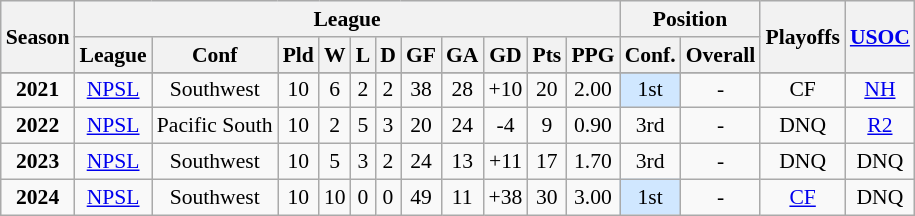<table class="wikitable" style="font-size:90%; text-align:center;">
<tr style="background:#f0f6ff;">
<th rowspan=2>Season</th>
<th colspan=11>League</th>
<th colspan=2>Position</th>
<th rowspan=2>Playoffs</th>
<th rowspan=2><a href='#'>USOC</a></th>
</tr>
<tr>
<th>League</th>
<th>Conf</th>
<th>Pld</th>
<th>W</th>
<th>L</th>
<th>D</th>
<th>GF</th>
<th>GA</th>
<th>GD</th>
<th>Pts</th>
<th>PPG</th>
<th>Conf.</th>
<th>Overall</th>
</tr>
<tr>
</tr>
<tr>
<td><strong>2021</strong></td>
<td><a href='#'>NPSL</a></td>
<td>Southwest</td>
<td>10</td>
<td>6</td>
<td>2</td>
<td>2</td>
<td>38</td>
<td>28</td>
<td>+10</td>
<td>20</td>
<td>2.00</td>
<td bgcolor="#D0E7FF">1st</td>
<td>-</td>
<td>CF</td>
<td><a href='#'>NH</a></td>
</tr>
<tr>
<td><strong>2022</strong></td>
<td><a href='#'>NPSL</a></td>
<td>Pacific South</td>
<td>10</td>
<td>2</td>
<td>5</td>
<td>3</td>
<td>20</td>
<td>24</td>
<td>-4</td>
<td>9</td>
<td>0.90</td>
<td>3rd</td>
<td>-</td>
<td>DNQ</td>
<td><a href='#'>R2</a></td>
</tr>
<tr>
<td><strong>2023</strong></td>
<td><a href='#'>NPSL</a></td>
<td>Southwest</td>
<td>10</td>
<td>5</td>
<td>3</td>
<td>2</td>
<td>24</td>
<td>13</td>
<td>+11</td>
<td>17</td>
<td>1.70</td>
<td>3rd</td>
<td>-</td>
<td>DNQ</td>
<td>DNQ</td>
</tr>
<tr>
<td><strong>2024</strong></td>
<td><a href='#'>NPSL</a></td>
<td>Southwest</td>
<td>10</td>
<td>10</td>
<td>0</td>
<td>0</td>
<td>49</td>
<td>11</td>
<td>+38</td>
<td>30</td>
<td>3.00</td>
<td bgcolor="#D0E7FF">1st</td>
<td>-</td>
<td><a href='#'>CF</a></td>
<td>DNQ</td>
</tr>
</table>
